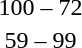<table style="text-align:center;">
<tr>
<th width=200></th>
<th width=100></th>
<th width=200></th>
<th></th>
</tr>
<tr>
<td align=right><strong></strong></td>
<td>100 – 72</td>
<td align=left></td>
</tr>
<tr>
<td align=right></td>
<td>59 – 99</td>
<td align=left><strong></strong></td>
</tr>
</table>
